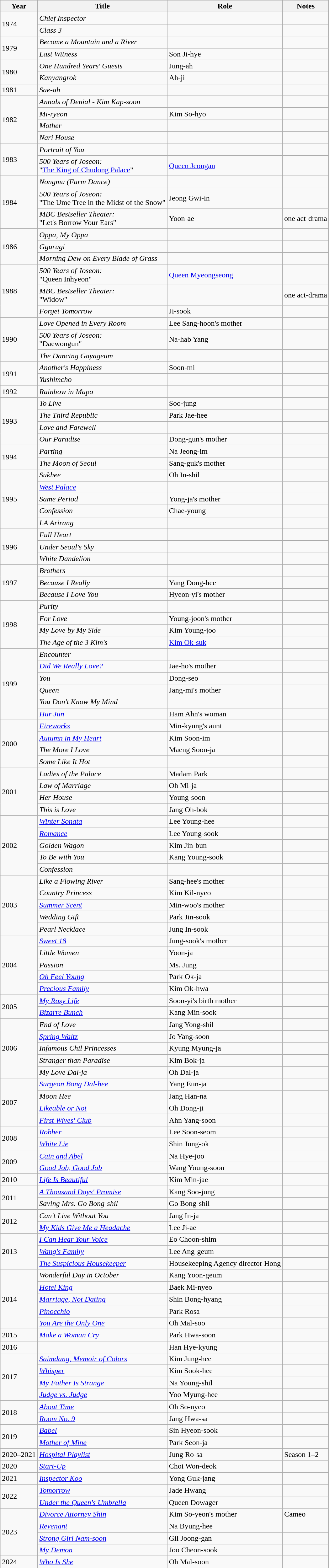<table class="wikitable sortable">
<tr>
<th>Year</th>
<th>Title</th>
<th>Role</th>
<th>Notes</th>
</tr>
<tr>
<td rowspan=2>1974</td>
<td><em>Chief Inspector</em></td>
<td></td>
<td></td>
</tr>
<tr>
<td><em>Class 3</em></td>
<td></td>
<td></td>
</tr>
<tr>
<td rowspan=2>1979</td>
<td><em>Become a Mountain and a River</em></td>
<td></td>
<td></td>
</tr>
<tr>
<td><em>Last Witness</em></td>
<td>Son Ji-hye</td>
<td></td>
</tr>
<tr>
<td rowspan=2>1980</td>
<td><em>One Hundred Years' Guests</em></td>
<td>Jung-ah</td>
<td></td>
</tr>
<tr>
<td><em>Kanyangrok</em></td>
<td>Ah-ji</td>
<td></td>
</tr>
<tr>
<td>1981</td>
<td><em>Sae-ah</em></td>
<td></td>
<td></td>
</tr>
<tr>
<td rowspan=4>1982</td>
<td><em>Annals of Denial - Kim Kap-soon</em></td>
<td></td>
<td></td>
</tr>
<tr>
<td><em>Mi-ryeon</em></td>
<td>Kim So-hyo</td>
<td></td>
</tr>
<tr>
<td><em>Mother</em></td>
<td></td>
<td></td>
</tr>
<tr>
<td><em>Nari House</em></td>
<td></td>
<td></td>
</tr>
<tr>
<td rowspan=2>1983</td>
<td><em>Portrait of You</em></td>
<td></td>
<td></td>
</tr>
<tr>
<td><em>500 Years of Joseon:</em><br>"<a href='#'>The King of Chudong Palace</a>"</td>
<td><a href='#'>Queen Jeongan</a></td>
<td></td>
</tr>
<tr>
<td rowspan=3>1984</td>
<td><em>Nongmu (Farm Dance)</em></td>
<td></td>
<td></td>
</tr>
<tr>
<td><em>500 Years of Joseon:</em><br>"The Ume Tree in the Midst of the Snow"</td>
<td>Jeong Gwi-in</td>
<td></td>
</tr>
<tr>
<td><em>MBC Bestseller Theater:</em><br>"Let's Borrow Your Ears"</td>
<td>Yoon-ae</td>
<td>one act-drama</td>
</tr>
<tr>
<td rowspan=3>1986</td>
<td><em>Oppa, My Oppa</em> </td>
<td></td>
<td></td>
</tr>
<tr>
<td><em>Ggurugi</em></td>
<td></td>
<td></td>
</tr>
<tr>
<td><em>Morning Dew on Every Blade of Grass</em></td>
<td></td>
<td></td>
</tr>
<tr>
<td rowspan=3>1988</td>
<td><em>500 Years of Joseon:</em><br>"Queen Inhyeon"</td>
<td><a href='#'>Queen Myeongseong</a></td>
<td></td>
</tr>
<tr>
<td><em>MBC Bestseller Theater:</em><br>"Widow"</td>
<td></td>
<td>one act-drama</td>
</tr>
<tr>
<td><em>Forget Tomorrow</em></td>
<td>Ji-sook</td>
<td></td>
</tr>
<tr>
<td rowspan=3>1990</td>
<td><em>Love Opened in Every Room</em></td>
<td>Lee Sang-hoon's mother</td>
<td></td>
</tr>
<tr>
<td><em>500 Years of Joseon:</em><br>"Daewongun"</td>
<td>Na-hab Yang</td>
<td></td>
</tr>
<tr>
<td><em>The Dancing Gayageum</em></td>
<td></td>
<td></td>
</tr>
<tr>
<td rowspan=2>1991</td>
<td><em>Another's Happiness</em></td>
<td>Soon-mi</td>
<td></td>
</tr>
<tr>
<td><em>Yushimcho</em></td>
<td></td>
<td></td>
</tr>
<tr>
<td>1992</td>
<td><em>Rainbow in Mapo</em></td>
<td></td>
<td></td>
</tr>
<tr>
<td rowspan=4>1993</td>
<td><em>To Live</em></td>
<td>Soo-jung</td>
<td></td>
</tr>
<tr>
<td><em>The Third Republic</em></td>
<td>Park Jae-hee</td>
<td></td>
</tr>
<tr>
<td><em>Love and Farewell</em></td>
<td></td>
<td></td>
</tr>
<tr>
<td><em>Our Paradise</em></td>
<td>Dong-gun's mother</td>
<td></td>
</tr>
<tr>
<td rowspan=2>1994</td>
<td><em>Parting</em></td>
<td>Na Jeong-im</td>
<td></td>
</tr>
<tr>
<td><em>The Moon of Seoul</em></td>
<td>Sang-guk's mother</td>
<td></td>
</tr>
<tr>
<td rowspan=5>1995</td>
<td><em>Sukhee</em></td>
<td>Oh In-shil</td>
<td></td>
</tr>
<tr>
<td><em><a href='#'>West Palace</a></em></td>
<td></td>
<td></td>
</tr>
<tr>
<td><em>Same Period</em> </td>
<td>Yong-ja's mother</td>
<td></td>
</tr>
<tr>
<td><em>Confession</em></td>
<td>Chae-young</td>
<td></td>
</tr>
<tr>
<td><em>LA Arirang</em></td>
<td></td>
<td></td>
</tr>
<tr>
<td rowspan=3>1996</td>
<td><em>Full Heart</em></td>
<td></td>
<td></td>
</tr>
<tr>
<td><em>Under Seoul's Sky</em></td>
<td></td>
<td></td>
</tr>
<tr>
<td><em>White Dandelion</em></td>
<td></td>
<td></td>
</tr>
<tr>
<td rowspan=3>1997</td>
<td><em>Brothers</em></td>
<td></td>
<td></td>
</tr>
<tr>
<td><em>Because I Really</em></td>
<td>Yang Dong-hee</td>
<td></td>
</tr>
<tr>
<td><em>Because I Love You</em></td>
<td>Hyeon-yi's mother</td>
<td></td>
</tr>
<tr>
<td rowspan=4>1998</td>
<td><em>Purity</em></td>
<td></td>
<td></td>
</tr>
<tr>
<td><em>For Love</em></td>
<td>Young-joon's mother</td>
<td></td>
</tr>
<tr>
<td><em>My Love by My Side</em></td>
<td>Kim Young-joo</td>
<td></td>
</tr>
<tr>
<td><em>The Age of the 3 Kim's</em></td>
<td><a href='#'>Kim Ok-suk</a></td>
<td></td>
</tr>
<tr>
<td rowspan=6>1999</td>
<td><em>Encounter</em></td>
<td></td>
<td></td>
</tr>
<tr>
<td><em><a href='#'>Did We Really Love?</a></em></td>
<td>Jae-ho's mother</td>
<td></td>
</tr>
<tr>
<td><em>You</em></td>
<td>Dong-seo</td>
<td></td>
</tr>
<tr>
<td><em>Queen</em></td>
<td>Jang-mi's mother</td>
<td></td>
</tr>
<tr>
<td><em>You Don't Know My Mind</em></td>
<td></td>
<td></td>
</tr>
<tr>
<td><em><a href='#'>Hur Jun</a></em></td>
<td>Ham Ahn's woman</td>
<td></td>
</tr>
<tr>
<td rowspan=4>2000</td>
<td><em><a href='#'>Fireworks</a></em></td>
<td>Min-kyung's aunt</td>
<td></td>
</tr>
<tr>
<td><em><a href='#'>Autumn in My Heart</a></em></td>
<td>Kim Soon-im</td>
<td></td>
</tr>
<tr>
<td><em>The More I Love</em></td>
<td>Maeng Soon-ja</td>
<td></td>
</tr>
<tr>
<td><em>Some Like It Hot</em></td>
<td></td>
<td></td>
</tr>
<tr>
<td rowspan=4>2001</td>
<td><em>Ladies of the Palace</em></td>
<td>Madam Park</td>
<td></td>
</tr>
<tr>
<td><em>Law of Marriage</em></td>
<td>Oh Mi-ja</td>
<td></td>
</tr>
<tr>
<td><em>Her House</em></td>
<td>Young-soon</td>
<td></td>
</tr>
<tr>
<td><em>This is Love</em></td>
<td>Jang Oh-bok</td>
<td></td>
</tr>
<tr>
<td rowspan=5>2002</td>
<td><em><a href='#'>Winter Sonata</a></em></td>
<td>Lee Young-hee</td>
<td></td>
</tr>
<tr>
<td><em><a href='#'>Romance</a></em></td>
<td>Lee Young-sook</td>
<td></td>
</tr>
<tr>
<td><em>Golden Wagon</em></td>
<td>Kim Jin-bun</td>
<td></td>
</tr>
<tr>
<td><em>To Be with You</em></td>
<td>Kang Young-sook</td>
<td></td>
</tr>
<tr>
<td><em>Confession</em></td>
<td></td>
<td></td>
</tr>
<tr>
<td rowspan=5>2003</td>
<td><em>Like a Flowing River</em></td>
<td>Sang-hee's mother</td>
<td></td>
</tr>
<tr>
<td><em>Country Princess</em></td>
<td>Kim Kil-nyeo</td>
<td></td>
</tr>
<tr>
<td><em><a href='#'>Summer Scent</a></em></td>
<td>Min-woo's mother</td>
<td></td>
</tr>
<tr>
<td><em>Wedding Gift</em></td>
<td>Park Jin-sook</td>
<td></td>
</tr>
<tr>
<td><em>Pearl Necklace</em></td>
<td>Jung In-sook</td>
<td></td>
</tr>
<tr>
<td rowspan=5>2004</td>
<td><em><a href='#'>Sweet 18</a></em></td>
<td>Jung-sook's mother</td>
<td></td>
</tr>
<tr>
<td><em>Little Women</em></td>
<td>Yoon-ja</td>
<td></td>
</tr>
<tr>
<td><em>Passion</em></td>
<td>Ms. Jung</td>
<td></td>
</tr>
<tr>
<td><em><a href='#'>Oh Feel Young</a></em></td>
<td>Park Ok-ja</td>
<td></td>
</tr>
<tr>
<td><em><a href='#'>Precious Family</a></em></td>
<td>Kim Ok-hwa</td>
<td></td>
</tr>
<tr>
<td rowspan=2>2005</td>
<td><em><a href='#'>My Rosy Life</a></em></td>
<td>Soon-yi's birth mother</td>
<td></td>
</tr>
<tr>
<td><em><a href='#'>Bizarre Bunch</a></em></td>
<td>Kang Min-sook</td>
<td></td>
</tr>
<tr>
<td rowspan=5>2006</td>
<td><em>End of Love</em></td>
<td>Jang Yong-shil</td>
<td></td>
</tr>
<tr>
<td><em><a href='#'>Spring Waltz</a></em></td>
<td>Jo Yang-soon</td>
<td></td>
</tr>
<tr>
<td><em>Infamous Chil Princesses</em></td>
<td>Kyung Myung-ja</td>
<td></td>
</tr>
<tr>
<td><em>Stranger than Paradise</em></td>
<td>Kim Bok-ja</td>
<td></td>
</tr>
<tr>
<td><em>My Love Dal-ja</em></td>
<td>Oh Dal-ja</td>
<td></td>
</tr>
<tr>
<td rowspan=4>2007</td>
<td><em><a href='#'>Surgeon Bong Dal-hee</a></em></td>
<td>Yang Eun-ja</td>
<td></td>
</tr>
<tr>
<td><em>Moon Hee</em></td>
<td>Jang Han-na</td>
<td></td>
</tr>
<tr>
<td><em><a href='#'>Likeable or Not</a></em></td>
<td>Oh Dong-ji</td>
<td></td>
</tr>
<tr>
<td><em><a href='#'>First Wives' Club</a></em></td>
<td>Ahn Yang-soon</td>
<td></td>
</tr>
<tr>
<td rowspan=2>2008</td>
<td><em><a href='#'>Robber</a></em></td>
<td>Lee Soon-seom</td>
<td></td>
</tr>
<tr>
<td><em><a href='#'>White Lie</a></em></td>
<td>Shin Jung-ok</td>
<td></td>
</tr>
<tr>
<td rowspan=2>2009</td>
<td><em><a href='#'>Cain and Abel</a></em></td>
<td>Na Hye-joo</td>
<td></td>
</tr>
<tr>
<td><em><a href='#'>Good Job, Good Job</a></em></td>
<td>Wang Young-soon</td>
<td></td>
</tr>
<tr>
<td>2010</td>
<td><em><a href='#'>Life Is Beautiful</a></em></td>
<td>Kim Min-jae</td>
<td></td>
</tr>
<tr>
<td rowspan=2>2011</td>
<td><em><a href='#'>A Thousand Days' Promise</a></em></td>
<td>Kang Soo-jung</td>
<td></td>
</tr>
<tr>
<td><em>Saving Mrs. Go Bong-shil</em></td>
<td>Go Bong-shil</td>
<td></td>
</tr>
<tr>
<td rowspan=2>2012</td>
<td><em>Can't Live Without You</em></td>
<td>Jang In-ja</td>
<td></td>
</tr>
<tr>
<td><em><a href='#'>My Kids Give Me a Headache</a></em></td>
<td>Lee Ji-ae</td>
<td></td>
</tr>
<tr>
<td rowspan=3>2013</td>
<td><em><a href='#'>I Can Hear Your Voice</a></em></td>
<td>Eo Choon-shim</td>
<td></td>
</tr>
<tr>
<td><em><a href='#'>Wang's Family</a></em></td>
<td>Lee Ang-geum</td>
<td></td>
</tr>
<tr>
<td><em><a href='#'>The Suspicious Housekeeper</a></em></td>
<td>Housekeeping Agency director Hong</td>
<td></td>
</tr>
<tr>
<td rowspan=5>2014</td>
<td><em>Wonderful Day in October</em></td>
<td>Kang Yoon-geum</td>
<td></td>
</tr>
<tr>
<td><em><a href='#'>Hotel King</a></em></td>
<td>Baek Mi-nyeo</td>
<td></td>
</tr>
<tr>
<td><em><a href='#'>Marriage, Not Dating</a></em></td>
<td>Shin Bong-hyang</td>
<td></td>
</tr>
<tr>
<td><em><a href='#'>Pinocchio</a></em></td>
<td>Park Rosa</td>
<td></td>
</tr>
<tr>
<td><em><a href='#'>You Are the Only One</a></em></td>
<td>Oh Mal-soo</td>
<td></td>
</tr>
<tr>
<td rowspan=1>2015</td>
<td><em><a href='#'>Make a Woman Cry</a></em></td>
<td>Park Hwa-soon</td>
<td></td>
</tr>
<tr>
<td>2016</td>
<td><em></em></td>
<td>Han Hye-kyung</td>
<td></td>
</tr>
<tr>
<td rowspan="4">2017</td>
<td><em><a href='#'>Saimdang, Memoir of Colors</a></em></td>
<td>Kim Jung-hee</td>
<td></td>
</tr>
<tr>
<td><em><a href='#'>Whisper</a></em></td>
<td>Kim Sook-hee</td>
<td></td>
</tr>
<tr>
<td><em><a href='#'>My Father Is Strange</a></em></td>
<td>Na Young-shil</td>
<td></td>
</tr>
<tr>
<td><em><a href='#'>Judge vs. Judge</a></em></td>
<td>Yoo Myung-hee</td>
<td></td>
</tr>
<tr>
<td rowspan=2>2018</td>
<td><em><a href='#'>About Time</a></em></td>
<td>Oh So-nyeo</td>
<td></td>
</tr>
<tr>
<td><em><a href='#'>Room No. 9</a></em></td>
<td>Jang Hwa-sa</td>
<td></td>
</tr>
<tr>
<td rowspan=2>2019</td>
<td><em><a href='#'>Babel</a></em></td>
<td>Sin Hyeon-sook</td>
<td></td>
</tr>
<tr>
<td><em><a href='#'>Mother of Mine</a></em></td>
<td>Park Seon-ja</td>
<td></td>
</tr>
<tr>
<td rowspan=1>2020–2021</td>
<td><em><a href='#'>Hospital Playlist</a></em></td>
<td>Jung Ro-sa</td>
<td>Season 1–2</td>
</tr>
<tr>
<td>2020</td>
<td><em><a href='#'>Start-Up</a></em></td>
<td>Choi Won-deok</td>
<td></td>
</tr>
<tr>
<td>2021</td>
<td><em><a href='#'>Inspector Koo</a></em></td>
<td>Yong Guk-jang</td>
<td></td>
</tr>
<tr>
<td rowspan=2>2022</td>
<td><em><a href='#'>Tomorrow</a></em></td>
<td>Jade Hwang</td>
<td></td>
</tr>
<tr>
<td><em><a href='#'>Under the Queen's Umbrella</a></em></td>
<td>Queen Dowager</td>
<td></td>
</tr>
<tr>
<td rowspan="4">2023</td>
<td><em><a href='#'>Divorce Attorney Shin</a></em></td>
<td>Kim So-yeon's mother</td>
<td>Cameo</td>
</tr>
<tr>
<td><em><a href='#'>Revenant</a></em></td>
<td>Na Byung-hee</td>
<td></td>
</tr>
<tr>
<td><em><a href='#'>Strong Girl Nam-soon</a></em></td>
<td>Gil Joong-gan</td>
<td></td>
</tr>
<tr>
<td><em><a href='#'>My Demon</a></em></td>
<td>Joo Cheon-sook</td>
<td></td>
</tr>
<tr>
<td>2024</td>
<td><em><a href='#'>Who Is She</a></em></td>
<td>Oh Mal-soon</td>
<td></td>
</tr>
</table>
